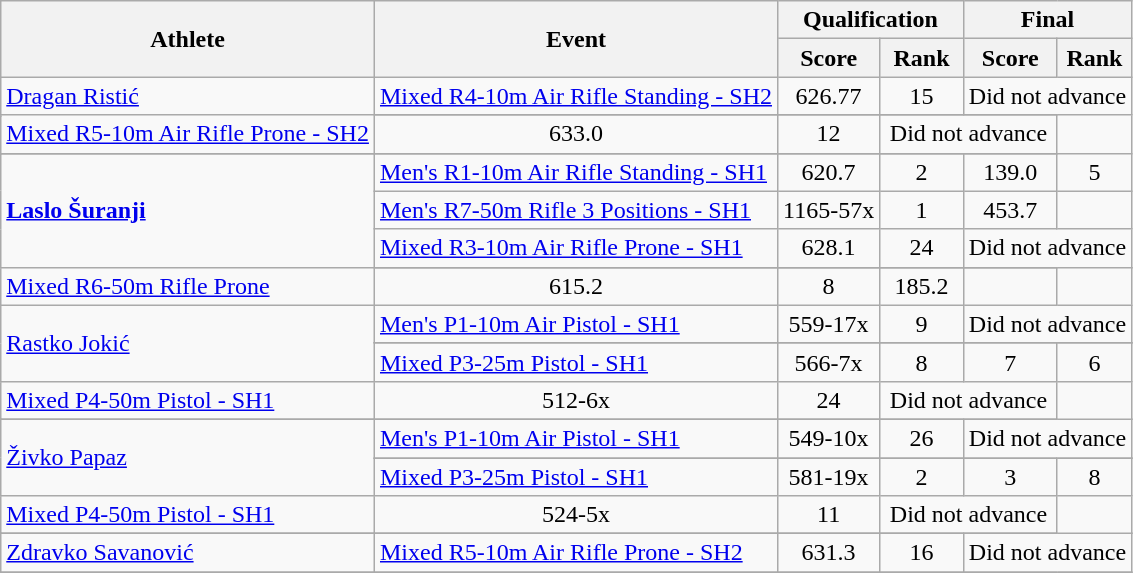<table class=wikitable>
<tr>
<th rowspan="2">Athlete</th>
<th rowspan="2">Event</th>
<th colspan="2">Qualification</th>
<th colspan="2">Final</th>
</tr>
<tr>
<th>Score</th>
<th>Rank</th>
<th>Score</th>
<th>Rank</th>
</tr>
<tr align=center>
<td align=left rowspan=2><a href='#'>Dragan Ristić</a></td>
<td align=left><a href='#'>Mixed R4-10m Air Rifle Standing - SH2</a></td>
<td>626.77</td>
<td>15</td>
<td colspan = 2>Did not advance</td>
</tr>
<tr>
</tr>
<tr align=center>
<td align=left><a href='#'>Mixed R5-10m Air Rifle Prone - SH2</a></td>
<td>633.0</td>
<td>12</td>
<td colspan = 2>Did not advance</td>
</tr>
<tr>
</tr>
<tr align=center>
<td align=left rowspan=4><strong><a href='#'>Laslo Šuranji</a></strong></td>
<td align=left><a href='#'>Men's R1-10m Air Rifle Standing - SH1</a></td>
<td>620.7</td>
<td>2</td>
<td>139.0</td>
<td>5</td>
</tr>
<tr align=center>
<td align=left><a href='#'>Men's R7-50m Rifle 3 Positions - SH1</a></td>
<td>1165-57x </td>
<td>1</td>
<td>453.7 </td>
<td></td>
</tr>
<tr align=center>
<td align=left><a href='#'>Mixed R3-10m Air Rifle Prone - SH1</a></td>
<td>628.1</td>
<td>24</td>
<td colspan = 2>Did not advance</td>
</tr>
<tr>
</tr>
<tr align=center>
<td align=left><a href='#'>Mixed R6-50m Rifle Prone</a></td>
<td>615.2</td>
<td>8</td>
<td>185.2</td>
<td></td>
</tr>
<tr align=center>
<td align=left rowspan=3><a href='#'>Rastko Jokić</a></td>
<td align=left><a href='#'>Men's P1-10m Air Pistol - SH1</a></td>
<td>559-17x</td>
<td>9</td>
<td colspan = 2>Did not advance</td>
</tr>
<tr>
</tr>
<tr align=center>
<td align=left><a href='#'>Mixed P3-25m Pistol - SH1</a></td>
<td>566-7x</td>
<td>8</td>
<td>7</td>
<td>6</td>
</tr>
<tr align=center>
<td align=left><a href='#'>Mixed P4-50m Pistol - SH1</a></td>
<td>512-6x</td>
<td>24</td>
<td colspan = 2>Did not advance</td>
</tr>
<tr>
</tr>
<tr align=center>
<td align=left rowspan=3><a href='#'>Živko Papaz</a></td>
<td align=left><a href='#'>Men's P1-10m Air Pistol - SH1</a></td>
<td>549-10x</td>
<td>26</td>
<td colspan = 2>Did not advance</td>
</tr>
<tr>
</tr>
<tr align=center>
<td align=left><a href='#'>Mixed P3-25m Pistol - SH1</a></td>
<td>581-19x</td>
<td>2</td>
<td>3</td>
<td>8</td>
</tr>
<tr align=center>
<td align=left><a href='#'>Mixed P4-50m Pistol - SH1</a></td>
<td>524-5x</td>
<td>11</td>
<td colspan = 2>Did not advance</td>
</tr>
<tr>
</tr>
<tr align=center>
<td align=left><a href='#'>Zdravko Savanović</a></td>
<td align=left><a href='#'>Mixed R5-10m Air Rifle Prone - SH2</a></td>
<td>631.3</td>
<td>16</td>
<td colspan = 2>Did not advance</td>
</tr>
<tr>
</tr>
</table>
